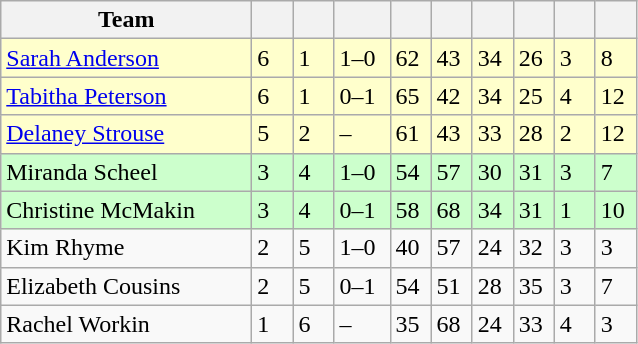<table class="wikitable">
<tr>
<th width=160>Team</th>
<th width=20></th>
<th width=20></th>
<th width=30></th>
<th width=20></th>
<th width=20></th>
<th width=20></th>
<th width=20></th>
<th width=20></th>
<th width=20></th>
</tr>
<tr bgcolor=#ffffcc>
<td> <a href='#'>Sarah Anderson</a></td>
<td>6</td>
<td>1</td>
<td>1–0</td>
<td>62</td>
<td>43</td>
<td>34</td>
<td>26</td>
<td>3</td>
<td>8</td>
</tr>
<tr bgcolor=#ffffcc>
<td> <a href='#'>Tabitha Peterson</a></td>
<td>6</td>
<td>1</td>
<td>0–1</td>
<td>65</td>
<td>42</td>
<td>34</td>
<td>25</td>
<td>4</td>
<td>12</td>
</tr>
<tr bgcolor=#ffffcc>
<td> <a href='#'>Delaney Strouse</a></td>
<td>5</td>
<td>2</td>
<td>–</td>
<td>61</td>
<td>43</td>
<td>33</td>
<td>28</td>
<td>2</td>
<td>12</td>
</tr>
<tr bgcolor=#ccffcc>
<td> Miranda Scheel</td>
<td>3</td>
<td>4</td>
<td>1–0</td>
<td>54</td>
<td>57</td>
<td>30</td>
<td>31</td>
<td>3</td>
<td>7</td>
</tr>
<tr bgcolor=#ccffcc>
<td> Christine McMakin</td>
<td>3</td>
<td>4</td>
<td>0–1</td>
<td>58</td>
<td>68</td>
<td>34</td>
<td>31</td>
<td>1</td>
<td>10</td>
</tr>
<tr>
<td> Kim Rhyme</td>
<td>2</td>
<td>5</td>
<td>1–0</td>
<td>40</td>
<td>57</td>
<td>24</td>
<td>32</td>
<td>3</td>
<td>3</td>
</tr>
<tr>
<td> Elizabeth Cousins</td>
<td>2</td>
<td>5</td>
<td>0–1</td>
<td>54</td>
<td>51</td>
<td>28</td>
<td>35</td>
<td>3</td>
<td>7</td>
</tr>
<tr>
<td> Rachel Workin</td>
<td>1</td>
<td>6</td>
<td>–</td>
<td>35</td>
<td>68</td>
<td>24</td>
<td>33</td>
<td>4</td>
<td>3</td>
</tr>
</table>
